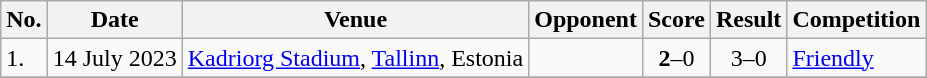<table class="wikitable">
<tr>
<th>No.</th>
<th>Date</th>
<th>Venue</th>
<th>Opponent</th>
<th>Score</th>
<th>Result</th>
<th>Competition</th>
</tr>
<tr>
<td>1.</td>
<td>14 July 2023</td>
<td><a href='#'>Kadriorg Stadium</a>, <a href='#'>Tallinn</a>, Estonia</td>
<td></td>
<td align=center><strong>2</strong>–0</td>
<td align=center>3–0</td>
<td><a href='#'>Friendly</a></td>
</tr>
<tr>
</tr>
</table>
